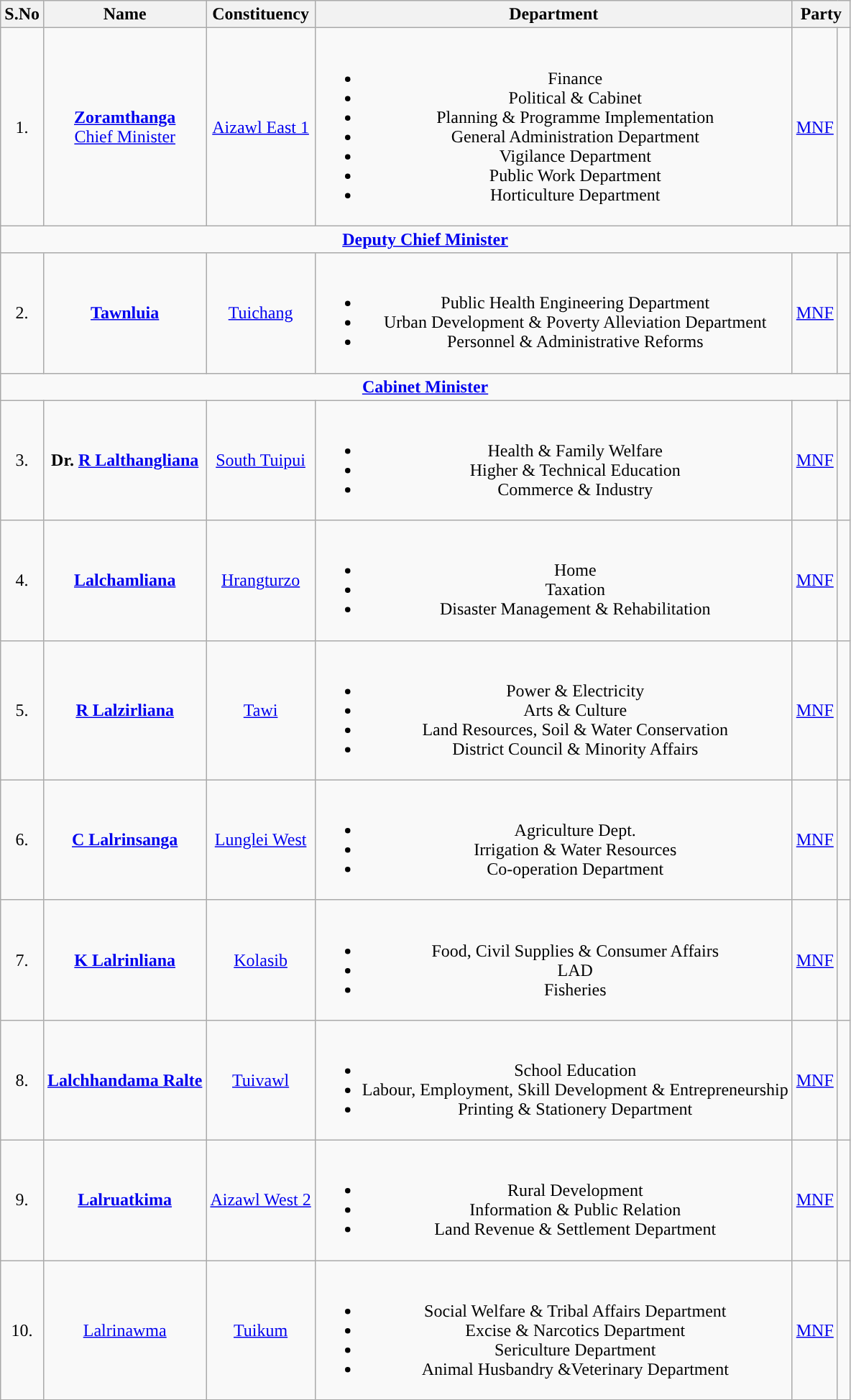<table class="wikitable sortable" style="text-align:center;">
<tr>
<th>S.No</th>
<th>Name</th>
<th>Constituency</th>
<th>Department</th>
<th colspan="2" scope="col">Party</th>
</tr>
<tr>
<td>1.</td>
<td><strong><a href='#'>Zoramthanga</a></strong><br><a href='#'>Chief Minister</a></td>
<td><a href='#'>Aizawl East 1</a></td>
<td><br><ul><li>Finance</li><li>Political & Cabinet</li><li>Planning & Programme Implementation</li><li>General Administration Department</li><li>Vigilance Department</li><li>Public Work Department</li><li>Horticulture Department</li></ul></td>
<td><a href='#'>MNF</a></td>
<td width="4px" style="background-color: "></td>
</tr>
<tr>
<td style="text-align: center;" colspan=6><strong><a href='#'>Deputy Chief Minister</a></strong></td>
</tr>
<tr>
<td>2.</td>
<td><strong><a href='#'>Tawnluia</a></strong></td>
<td><a href='#'>Tuichang</a></td>
<td><br><ul><li>Public Health Engineering Department</li><li>Urban Development & Poverty Alleviation Department</li><li>Personnel & Administrative Reforms</li></ul></td>
<td><a href='#'>MNF</a></td>
<td width="4px" style="background-color: "></td>
</tr>
<tr>
<td style="text-align: center;" colspan=6><strong><a href='#'>Cabinet Minister</a></strong></td>
</tr>
<tr>
<td>3.</td>
<td><strong>Dr. <a href='#'>R Lalthangliana</a></strong></td>
<td><a href='#'>South Tuipui</a></td>
<td><br><ul><li>Health & Family Welfare</li><li>Higher & Technical Education</li><li>Commerce & Industry</li></ul></td>
<td><a href='#'>MNF</a></td>
<td width="4px" style="background-color: "></td>
</tr>
<tr>
<td>4.</td>
<td><strong><a href='#'>Lalchamliana</a></strong></td>
<td><a href='#'>Hrangturzo</a></td>
<td><br><ul><li>Home</li><li>Taxation</li><li>Disaster Management & Rehabilitation</li></ul></td>
<td><a href='#'>MNF</a></td>
<td width="4px" style="background-color: "></td>
</tr>
<tr>
<td>5.</td>
<td><strong><a href='#'>R Lalzirliana</a></strong></td>
<td><a href='#'>Tawi</a></td>
<td><br><ul><li>Power & Electricity</li><li>Arts & Culture</li><li>Land Resources, Soil & Water Conservation</li><li>District Council & Minority Affairs</li></ul></td>
<td><a href='#'>MNF</a></td>
<td width="4px" style="background-color: "></td>
</tr>
<tr>
<td>6.</td>
<td><strong><a href='#'>C Lalrinsanga</a></strong></td>
<td><a href='#'>Lunglei West</a></td>
<td><br><ul><li>Agriculture Dept.</li><li>Irrigation & Water Resources</li><li>Co-operation Department</li></ul></td>
<td><a href='#'>MNF</a></td>
<td width="4px" style="background-color: "></td>
</tr>
<tr>
<td>7.</td>
<td><strong><a href='#'>K Lalrinliana</a></strong></td>
<td><a href='#'>Kolasib</a></td>
<td><br><ul><li>Food, Civil Supplies & Consumer Affairs</li><li>LAD</li><li>Fisheries</li></ul></td>
<td><a href='#'>MNF</a></td>
<td width="4px" style="background-color: "></td>
</tr>
<tr>
<td>8.</td>
<td><strong><a href='#'>Lalchhandama Ralte</a></strong></td>
<td><a href='#'>Tuivawl</a></td>
<td><br><ul><li>School Education</li><li>Labour, Employment, Skill Development & Entrepreneurship</li><li>Printing & Stationery Department</li></ul></td>
<td><a href='#'>MNF</a></td>
<td width="4px" style="background-color: "></td>
</tr>
<tr>
<td>9.</td>
<td><strong><a href='#'>Lalruatkima</a></strong></td>
<td><a href='#'>Aizawl West 2</a></td>
<td><br><ul><li>Rural Development</li><li>Information & Public Relation</li><li>Land Revenue & Settlement Department</li></ul></td>
<td><a href='#'>MNF</a></td>
<td width="4px" style="background-color: "></td>
</tr>
<tr>
<td>10.</td>
<td><a href='#'>Lalrinawma</a></td>
<td><a href='#'>Tuikum</a></td>
<td><br><ul><li>Social Welfare & Tribal Affairs Department</li><li>Excise & Narcotics Department</li><li>Sericulture Department</li><li>Animal Husbandry &Veterinary Department</li></ul></td>
<td><a href='#'>MNF</a></td>
<td width="4px" style="background-color: "></td>
</tr>
</table>
